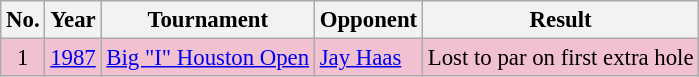<table class="wikitable" style="font-size:95%;">
<tr>
<th>No.</th>
<th>Year</th>
<th>Tournament</th>
<th>Opponent</th>
<th>Result</th>
</tr>
<tr style="background:#F2C1D1;">
<td align=center>1</td>
<td><a href='#'>1987</a></td>
<td><a href='#'>Big "I" Houston Open</a></td>
<td> <a href='#'>Jay Haas</a></td>
<td>Lost to par on first extra hole</td>
</tr>
</table>
